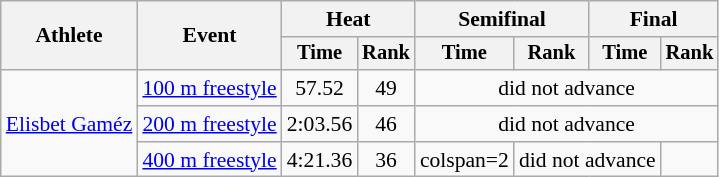<table class=wikitable style="font-size:90%">
<tr>
<th rowspan="2">Athlete</th>
<th rowspan="2">Event</th>
<th colspan="2">Heat</th>
<th colspan="2">Semifinal</th>
<th colspan="2">Final</th>
</tr>
<tr style="font-size:95%">
<th>Time</th>
<th>Rank</th>
<th>Time</th>
<th>Rank</th>
<th>Time</th>
<th>Rank</th>
</tr>
<tr align=center>
<td align=left rowspan=3><a href='#'>Elisbet Gaméz</a></td>
<td align=left><a href='#'>100 m freestyle</a></td>
<td>57.52</td>
<td>49</td>
<td colspan=4>did not advance</td>
</tr>
<tr align=center>
<td align=left><a href='#'>200 m freestyle</a></td>
<td>2:03.56</td>
<td>46</td>
<td colspan=4>did not advance</td>
</tr>
<tr align=center>
<td align=left><a href='#'>400 m freestyle</a></td>
<td>4:21.36</td>
<td>36</td>
<td>colspan=2 </td>
<td colspan=2>did not advance</td>
</tr>
</table>
